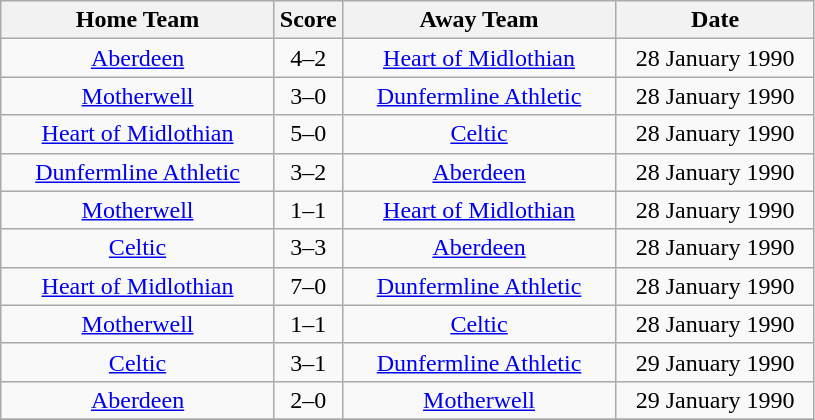<table class="wikitable" style="text-align:center;">
<tr>
<th width=175>Home Team</th>
<th width=20>Score</th>
<th width=175>Away Team</th>
<th width= 125>Date</th>
</tr>
<tr>
<td><a href='#'>Aberdeen</a></td>
<td>4–2</td>
<td><a href='#'>Heart of Midlothian</a></td>
<td>28 January 1990</td>
</tr>
<tr>
<td><a href='#'>Motherwell</a></td>
<td>3–0</td>
<td><a href='#'>Dunfermline Athletic</a></td>
<td>28 January 1990</td>
</tr>
<tr>
<td><a href='#'>Heart of Midlothian</a></td>
<td>5–0</td>
<td><a href='#'>Celtic</a></td>
<td>28 January 1990</td>
</tr>
<tr>
<td><a href='#'>Dunfermline Athletic</a></td>
<td>3–2</td>
<td><a href='#'>Aberdeen</a></td>
<td>28 January 1990</td>
</tr>
<tr>
<td><a href='#'>Motherwell</a></td>
<td>1–1 </td>
<td><a href='#'>Heart of Midlothian</a></td>
<td>28 January 1990</td>
</tr>
<tr>
<td><a href='#'>Celtic</a></td>
<td>3–3 </td>
<td><a href='#'>Aberdeen</a></td>
<td>28 January 1990</td>
</tr>
<tr>
<td><a href='#'>Heart of Midlothian</a></td>
<td>7–0</td>
<td><a href='#'>Dunfermline Athletic</a></td>
<td>28 January 1990</td>
</tr>
<tr>
<td><a href='#'>Motherwell</a></td>
<td>1–1 </td>
<td><a href='#'>Celtic</a></td>
<td>28 January 1990</td>
</tr>
<tr>
<td><a href='#'>Celtic</a></td>
<td>3–1</td>
<td><a href='#'>Dunfermline Athletic</a></td>
<td>29 January 1990</td>
</tr>
<tr>
<td><a href='#'>Aberdeen</a></td>
<td>2–0</td>
<td><a href='#'>Motherwell</a></td>
<td>29 January 1990</td>
</tr>
<tr>
</tr>
</table>
